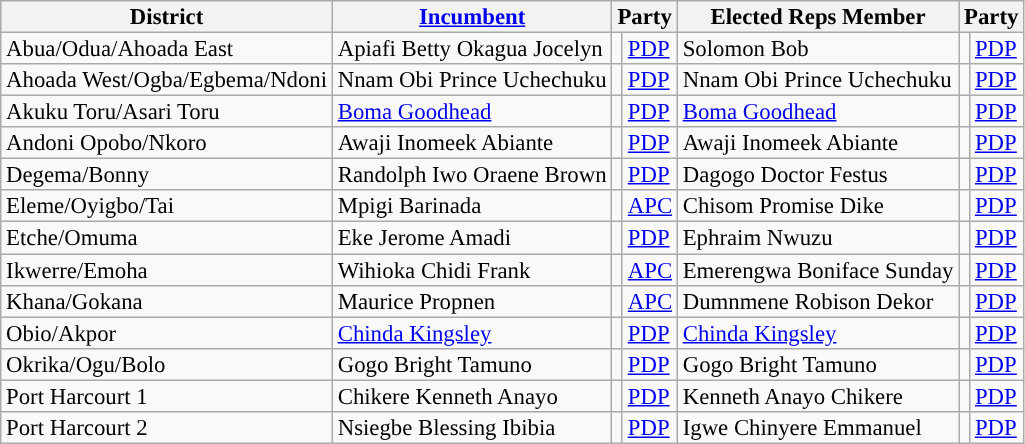<table class="sortable wikitable" style="font-size:95%;line-height:14px;">
<tr>
<th class="unsortable">District</th>
<th class="unsortable"><a href='#'>Incumbent</a></th>
<th colspan="2">Party</th>
<th class="unsortable">Elected Reps Member</th>
<th colspan="2">Party</th>
</tr>
<tr>
<td>Abua/Odua/Ahoada East</td>
<td>Apiafi Betty Okagua Jocelyn</td>
<td style="background-color:"></td>
<td><a href='#'>PDP</a></td>
<td>Solomon Bob</td>
<td style="background-color:"></td>
<td><a href='#'>PDP</a></td>
</tr>
<tr>
<td>Ahoada West/Ogba/Egbema/Ndoni</td>
<td>Nnam Obi Prince Uchechuku</td>
<td style="background-color:"></td>
<td><a href='#'>PDP</a></td>
<td>Nnam Obi Prince Uchechuku</td>
<td style="background-color:"></td>
<td><a href='#'>PDP</a></td>
</tr>
<tr>
<td>Akuku Toru/Asari Toru</td>
<td><a href='#'>Boma Goodhead</a></td>
<td style="background-color:"></td>
<td><a href='#'>PDP</a></td>
<td><a href='#'>Boma Goodhead</a></td>
<td style="background-color:"></td>
<td><a href='#'>PDP</a></td>
</tr>
<tr>
<td>Andoni Opobo/Nkoro</td>
<td>Awaji Inomeek Abiante</td>
<td style="background-color:"></td>
<td><a href='#'>PDP</a></td>
<td>Awaji Inomeek Abiante</td>
<td style="background-color:"></td>
<td><a href='#'>PDP</a></td>
</tr>
<tr>
<td>Degema/Bonny</td>
<td>Randolph Iwo Oraene Brown</td>
<td style="background-color:"></td>
<td><a href='#'>PDP</a></td>
<td>Dagogo Doctor Festus</td>
<td style="background-color:"></td>
<td><a href='#'>PDP</a></td>
</tr>
<tr>
<td>Eleme/Oyigbo/Tai</td>
<td>Mpigi Barinada</td>
<td style="background-color:"></td>
<td><a href='#'>APC</a></td>
<td>Chisom Promise Dike</td>
<td style="background-color:"></td>
<td><a href='#'>PDP</a></td>
</tr>
<tr>
<td>Etche/Omuma</td>
<td>Eke Jerome Amadi</td>
<td style="background-color:"></td>
<td><a href='#'>PDP</a></td>
<td>Ephraim Nwuzu</td>
<td style="background-color:"></td>
<td><a href='#'>PDP</a></td>
</tr>
<tr>
<td>Ikwerre/Emoha</td>
<td>Wihioka Chidi Frank</td>
<td style="background-color:"></td>
<td><a href='#'>APC</a></td>
<td>Emerengwa Boniface Sunday</td>
<td style="background-color:"></td>
<td><a href='#'>PDP</a></td>
</tr>
<tr>
<td>Khana/Gokana</td>
<td>Maurice Propnen</td>
<td style="background-color:"></td>
<td><a href='#'>APC</a></td>
<td>Dumnmene Robison Dekor</td>
<td style="background-color:"></td>
<td><a href='#'>PDP</a></td>
</tr>
<tr>
<td>Obio/Akpor</td>
<td><a href='#'>Chinda Kingsley</a></td>
<td style="background-color:"></td>
<td><a href='#'>PDP</a></td>
<td><a href='#'>Chinda Kingsley</a></td>
<td style="background-color:"></td>
<td><a href='#'>PDP</a></td>
</tr>
<tr>
<td>Okrika/Ogu/Bolo</td>
<td>Gogo Bright Tamuno</td>
<td style="background-color:"></td>
<td><a href='#'>PDP</a></td>
<td>Gogo Bright Tamuno</td>
<td style="background-color:"></td>
<td><a href='#'>PDP</a></td>
</tr>
<tr>
<td>Port Harcourt 1</td>
<td>Chikere Kenneth Anayo</td>
<td style="background-color:"></td>
<td><a href='#'>PDP</a></td>
<td>Kenneth Anayo Chikere</td>
<td style="background-color:"></td>
<td><a href='#'>PDP</a></td>
</tr>
<tr>
<td>Port Harcourt 2</td>
<td>Nsiegbe Blessing Ibibia</td>
<td style="background-color:"></td>
<td><a href='#'>PDP</a></td>
<td>Igwe Chinyere Emmanuel</td>
<td style="background-color:"></td>
<td><a href='#'>PDP</a></td>
</tr>
</table>
